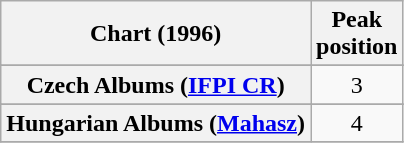<table class="wikitable sortable plainrowheaders">
<tr>
<th scope="col">Chart (1996)</th>
<th scope="col">Peak<br>position</th>
</tr>
<tr>
</tr>
<tr>
<th scope="row">Czech Albums (<a href='#'>IFPI CR</a>)</th>
<td align="center">3</td>
</tr>
<tr>
</tr>
<tr>
</tr>
<tr>
<th scope="row">Hungarian Albums (<a href='#'>Mahasz</a>)</th>
<td align="center">4</td>
</tr>
<tr>
</tr>
</table>
